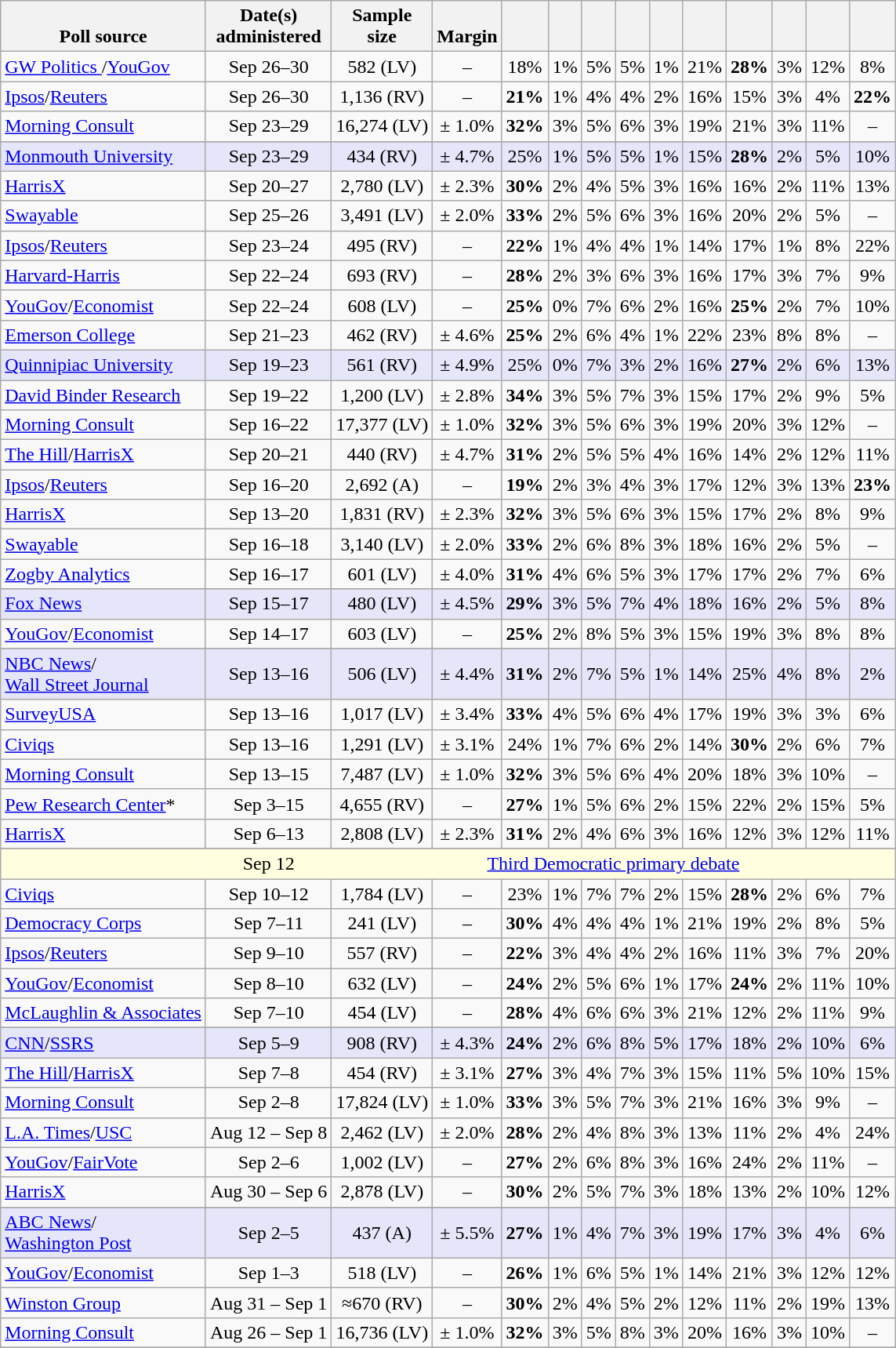<table class="wikitable sortable" style="text-align:center;">
<tr valign=bottom>
<th style="background-position: right 85%;">Poll source</th>
<th style="background-position: right 85%;">Date(s)<br>administered</th>
<th style="background-position: right 85%;">Sample<br>size</th>
<th style="background-position: right 85%;">Margin<br></th>
<th></th>
<th></th>
<th></th>
<th></th>
<th></th>
<th></th>
<th></th>
<th></th>
<th></th>
<th></th>
</tr>
<tr>
<td style="text-align:left;"><a href='#'>GW Politics </a>/<a href='#'>YouGov</a></td>
<td>Sep 26–30</td>
<td>582 (LV)</td>
<td>–</td>
<td>18%</td>
<td>1%</td>
<td>5%</td>
<td>5%</td>
<td>1%</td>
<td>21%</td>
<td><strong>28%</strong></td>
<td>3%</td>
<td>12%</td>
<td>8%</td>
</tr>
<tr>
<td style="text-align:left;"><a href='#'>Ipsos</a>/<a href='#'>Reuters</a></td>
<td>Sep 26–30</td>
<td>1,136 (RV)</td>
<td>–</td>
<td><strong>21%</strong></td>
<td>1%</td>
<td>4%</td>
<td>4%</td>
<td>2%</td>
<td>16%</td>
<td>15%</td>
<td>3%</td>
<td>4%</td>
<td><strong>22%</strong></td>
</tr>
<tr>
<td style="text-align:left;"><a href='#'>Morning Consult</a></td>
<td>Sep 23–29</td>
<td>16,274 (LV)</td>
<td>± 1.0%</td>
<td><strong>32%</strong></td>
<td>3%</td>
<td>5%</td>
<td>6%</td>
<td>3%</td>
<td>19%</td>
<td>21%</td>
<td>3%</td>
<td>11%</td>
<td>–</td>
</tr>
<tr>
</tr>
<tr bgcolor=lavender>
<td style="text-align:left;"><a href='#'>Monmouth University</a></td>
<td>Sep 23–29</td>
<td>434 (RV)</td>
<td>± 4.7%</td>
<td>25%</td>
<td>1%</td>
<td>5%</td>
<td>5%</td>
<td>1%</td>
<td>15%</td>
<td><strong>28%</strong></td>
<td>2%</td>
<td>5%</td>
<td>10%</td>
</tr>
<tr>
<td style="text-align:left;"><a href='#'>HarrisX</a></td>
<td>Sep 20–27</td>
<td>2,780 (LV)</td>
<td>± 2.3%</td>
<td><strong>30%</strong></td>
<td>2%</td>
<td>4%</td>
<td>5%</td>
<td>3%</td>
<td>16%</td>
<td>16%</td>
<td>2%</td>
<td>11%</td>
<td>13%</td>
</tr>
<tr>
<td style="text-align:left;"><a href='#'>Swayable</a></td>
<td>Sep 25–26</td>
<td>3,491 (LV)</td>
<td>± 2.0%</td>
<td><strong>33%</strong></td>
<td>2%</td>
<td>5%</td>
<td>6%</td>
<td>3%</td>
<td>16%</td>
<td>20%</td>
<td>2%</td>
<td>5%</td>
<td>–</td>
</tr>
<tr>
<td style="text-align:left;"><a href='#'>Ipsos</a>/<a href='#'>Reuters</a></td>
<td>Sep 23–24</td>
<td>495 (RV)</td>
<td>–</td>
<td><strong>22%</strong></td>
<td>1%</td>
<td>4%</td>
<td>4%</td>
<td>1%</td>
<td>14%</td>
<td>17%</td>
<td>1%</td>
<td>8%</td>
<td>22%</td>
</tr>
<tr>
<td style="text-align:left;"><a href='#'>Harvard-Harris</a></td>
<td>Sep 22–24</td>
<td>693 (RV)</td>
<td>–</td>
<td><strong>28%</strong></td>
<td>2%</td>
<td>3%</td>
<td>6%</td>
<td>3%</td>
<td>16%</td>
<td>17%</td>
<td>3%</td>
<td>7%</td>
<td>9%</td>
</tr>
<tr>
<td style="text-align:left;"><a href='#'>YouGov</a>/<a href='#'>Economist</a></td>
<td>Sep 22–24</td>
<td>608 (LV)</td>
<td>–</td>
<td><strong>25%</strong></td>
<td>0%</td>
<td>7%</td>
<td>6%</td>
<td>2%</td>
<td>16%</td>
<td><strong>25%</strong></td>
<td>2%</td>
<td>7%</td>
<td>10%</td>
</tr>
<tr>
<td style="text-align:left;"><a href='#'>Emerson College</a></td>
<td>Sep 21–23</td>
<td>462 (RV)</td>
<td>± 4.6%</td>
<td><strong>25%</strong></td>
<td>2%</td>
<td>6%</td>
<td>4%</td>
<td>1%</td>
<td>22%</td>
<td>23%</td>
<td>8%</td>
<td>8%</td>
<td>–</td>
</tr>
<tr bgcolor=lavender>
<td style="text-align:left;"><a href='#'>Quinnipiac University</a></td>
<td>Sep 19–23</td>
<td>561 (RV)</td>
<td>± 4.9%</td>
<td>25%</td>
<td>0%</td>
<td>7%</td>
<td>3%</td>
<td>2%</td>
<td>16%</td>
<td><strong>27%</strong></td>
<td>2%</td>
<td>6%</td>
<td>13%</td>
</tr>
<tr>
<td style="text-align:left;"><a href='#'>David Binder Research</a></td>
<td>Sep 19–22</td>
<td>1,200 (LV)</td>
<td>± 2.8%</td>
<td><strong>34%</strong></td>
<td>3%</td>
<td>5%</td>
<td>7%</td>
<td>3%</td>
<td>15%</td>
<td>17%</td>
<td>2%</td>
<td>9%</td>
<td>5%</td>
</tr>
<tr>
<td style="text-align:left;"><a href='#'>Morning Consult</a></td>
<td>Sep 16–22</td>
<td>17,377 (LV)</td>
<td>± 1.0%</td>
<td><strong>32%</strong></td>
<td>3%</td>
<td>5%</td>
<td>6%</td>
<td>3%</td>
<td>19%</td>
<td>20%</td>
<td>3%</td>
<td>12%</td>
<td>–</td>
</tr>
<tr>
<td style="text-align:left;"><a href='#'>The Hill</a>/<a href='#'>HarrisX</a></td>
<td>Sep 20–21</td>
<td>440 (RV)</td>
<td>± 4.7%</td>
<td><strong>31%</strong></td>
<td>2%</td>
<td>5%</td>
<td>5%</td>
<td>4%</td>
<td>16%</td>
<td>14%</td>
<td>2%</td>
<td>12%</td>
<td>11%</td>
</tr>
<tr>
<td style="text-align:left;"><a href='#'>Ipsos</a>/<a href='#'>Reuters</a></td>
<td>Sep 16–20</td>
<td>2,692 (A)</td>
<td>–</td>
<td><strong>19%</strong></td>
<td>2%</td>
<td>3%</td>
<td>4%</td>
<td>3%</td>
<td>17%</td>
<td>12%</td>
<td>3%</td>
<td>13%</td>
<td><strong>23%</strong></td>
</tr>
<tr>
<td style="text-align:left;"><a href='#'>HarrisX</a></td>
<td>Sep 13–20</td>
<td>1,831 (RV)</td>
<td>± 2.3%</td>
<td><strong>32%</strong></td>
<td>3%</td>
<td>5%</td>
<td>6%</td>
<td>3%</td>
<td>15%</td>
<td>17%</td>
<td>2%</td>
<td>8%</td>
<td>9%</td>
</tr>
<tr>
<td style="text-align:left;"><a href='#'>Swayable</a></td>
<td>Sep 16–18</td>
<td>3,140 (LV)</td>
<td>± 2.0%</td>
<td><strong>33%</strong></td>
<td>2%</td>
<td>6%</td>
<td>8%</td>
<td>3%</td>
<td>18%</td>
<td>16%</td>
<td>2%</td>
<td>5%</td>
<td>–</td>
</tr>
<tr>
<td style="text-align:left;"><a href='#'>Zogby Analytics</a></td>
<td>Sep 16–17</td>
<td>601 (LV)</td>
<td>± 4.0%</td>
<td><strong>31%</strong></td>
<td>4%</td>
<td>6%</td>
<td>5%</td>
<td>3%</td>
<td>17%</td>
<td>17%</td>
<td>2%</td>
<td>7%</td>
<td>6%</td>
</tr>
<tr>
</tr>
<tr bgcolor=lavender>
<td style="text-align:left;"><a href='#'>Fox News</a></td>
<td>Sep 15–17</td>
<td>480 (LV)</td>
<td>± 4.5%</td>
<td><strong>29%</strong></td>
<td>3%</td>
<td>5%</td>
<td>7%</td>
<td>4%</td>
<td>18%</td>
<td>16%</td>
<td>2%</td>
<td>5%</td>
<td>8%</td>
</tr>
<tr>
<td style="text-align:left;"><a href='#'>YouGov</a>/<a href='#'>Economist</a></td>
<td>Sep 14–17</td>
<td>603 (LV)</td>
<td>–</td>
<td><strong>25%</strong></td>
<td>2%</td>
<td>8%</td>
<td>5%</td>
<td>3%</td>
<td>15%</td>
<td>19%</td>
<td>3%</td>
<td>8%</td>
<td>8%</td>
</tr>
<tr>
</tr>
<tr bgcolor=lavender>
<td style="text-align:left;"><a href='#'>NBC News</a>/<br><a href='#'>Wall Street Journal</a></td>
<td>Sep 13–16</td>
<td>506 (LV)</td>
<td>± 4.4%</td>
<td><strong>31%</strong></td>
<td>2%</td>
<td>7%</td>
<td>5%</td>
<td>1%</td>
<td>14%</td>
<td>25%</td>
<td>4%</td>
<td>8%</td>
<td>2%</td>
</tr>
<tr>
<td style="text-align:left;"><a href='#'>SurveyUSA</a></td>
<td>Sep 13–16</td>
<td>1,017 (LV)</td>
<td>± 3.4%</td>
<td><strong>33%</strong></td>
<td>4%</td>
<td>5%</td>
<td>6%</td>
<td>4%</td>
<td>17%</td>
<td>19%</td>
<td>3%</td>
<td>3%</td>
<td>6%</td>
</tr>
<tr>
<td style="text-align:left;"><a href='#'>Civiqs</a></td>
<td>Sep 13–16</td>
<td>1,291 (LV)</td>
<td>± 3.1%</td>
<td>24%</td>
<td>1%</td>
<td>7%</td>
<td>6%</td>
<td>2%</td>
<td>14%</td>
<td><strong>30%</strong></td>
<td>2%</td>
<td>6%</td>
<td>7%</td>
</tr>
<tr>
<td style="text-align:left;"><a href='#'>Morning Consult</a></td>
<td>Sep 13–15</td>
<td>7,487 (LV)</td>
<td>± 1.0%</td>
<td><strong>32%</strong></td>
<td>3%</td>
<td>5%</td>
<td>6%</td>
<td>4%</td>
<td>20%</td>
<td>18%</td>
<td>3%</td>
<td>10%</td>
<td>–</td>
</tr>
<tr>
<td style="text-align:left;"><a href='#'>Pew Research Center</a>*</td>
<td>Sep 3–15</td>
<td>4,655 (RV)</td>
<td>–</td>
<td><strong>27%</strong></td>
<td>1%</td>
<td>5%</td>
<td>6%</td>
<td>2%</td>
<td>15%</td>
<td>22%</td>
<td>2%</td>
<td>15%</td>
<td>5%</td>
</tr>
<tr>
<td style="text-align:left;"><a href='#'>HarrisX</a></td>
<td>Sep 6–13</td>
<td>2,808 (LV)</td>
<td>± 2.3%</td>
<td><strong>31%</strong></td>
<td>2%</td>
<td>4%</td>
<td>6%</td>
<td>3%</td>
<td>16%</td>
<td>12%</td>
<td>3%</td>
<td>12%</td>
<td>11%</td>
</tr>
<tr>
</tr>
<tr style="background:lightyellow;">
<td style="border-right-style:hidden;"></td>
<td style="border-right-style:hidden;">Sep 12</td>
<td colspan=14><a href='#'>Third Democratic primary debate</a></td>
</tr>
<tr>
<td style="text-align:left;"><a href='#'>Civiqs</a></td>
<td>Sep 10–12</td>
<td>1,784 (LV)</td>
<td>–</td>
<td>23%</td>
<td>1%</td>
<td>7%</td>
<td>7%</td>
<td>2%</td>
<td>15%</td>
<td><strong>28%</strong></td>
<td>2%</td>
<td>6%</td>
<td>7%</td>
</tr>
<tr>
<td style="text-align:left;"><a href='#'>Democracy Corps</a></td>
<td>Sep 7–11</td>
<td>241 (LV)</td>
<td>–</td>
<td><strong>30%</strong></td>
<td>4%</td>
<td>4%</td>
<td>4%</td>
<td>1%</td>
<td>21%</td>
<td>19%</td>
<td>2%</td>
<td>8%</td>
<td>5%</td>
</tr>
<tr>
<td style="text-align:left;"><a href='#'>Ipsos</a>/<a href='#'>Reuters</a></td>
<td>Sep 9–10</td>
<td>557 (RV)</td>
<td>–</td>
<td><strong>22%</strong></td>
<td>3%</td>
<td>4%</td>
<td>4%</td>
<td>2%</td>
<td>16%</td>
<td>11%</td>
<td>3%</td>
<td>7%</td>
<td>20%</td>
</tr>
<tr>
<td style="text-align:left;"><a href='#'>YouGov</a>/<a href='#'>Economist</a></td>
<td>Sep 8–10</td>
<td>632 (LV)</td>
<td>–</td>
<td><strong>24%</strong></td>
<td>2%</td>
<td>5%</td>
<td>6%</td>
<td>1%</td>
<td>17%</td>
<td><strong>24%</strong></td>
<td>2%</td>
<td>11%</td>
<td>10%</td>
</tr>
<tr>
<td style="text-align:left;"><a href='#'>McLaughlin&nbsp;&&nbsp;Associates</a></td>
<td>Sep 7–10</td>
<td>454 (LV)</td>
<td>–</td>
<td><strong>28%</strong></td>
<td>4%</td>
<td>6%</td>
<td>6%</td>
<td>3%</td>
<td>21%</td>
<td>12%</td>
<td>2%</td>
<td>11%</td>
<td>9%</td>
</tr>
<tr>
</tr>
<tr>
</tr>
<tr bgcolor=lavender>
<td style="text-align:left;"><a href='#'>CNN</a>/<a href='#'>SSRS</a></td>
<td>Sep 5–9</td>
<td>908 (RV)</td>
<td>± 4.3%</td>
<td><strong>24%</strong></td>
<td>2%</td>
<td>6%</td>
<td>8%</td>
<td>5%</td>
<td>17%</td>
<td>18%</td>
<td>2%</td>
<td>10%</td>
<td>6%</td>
</tr>
<tr>
<td style="text-align:left;"><a href='#'>The Hill</a>/<a href='#'>HarrisX </a></td>
<td>Sep 7–8</td>
<td>454 (RV)</td>
<td>± 3.1%</td>
<td><strong>27%</strong></td>
<td>3%</td>
<td>4%</td>
<td>7%</td>
<td>3%</td>
<td>15%</td>
<td>11%</td>
<td>5%</td>
<td>10%</td>
<td>15%</td>
</tr>
<tr>
<td style="text-align:left;"><a href='#'>Morning Consult</a></td>
<td>Sep 2–8</td>
<td>17,824 (LV)</td>
<td>± 1.0%</td>
<td><strong>33%</strong></td>
<td>3%</td>
<td>5%</td>
<td>7%</td>
<td>3%</td>
<td>21%</td>
<td>16%</td>
<td>3%</td>
<td>9%</td>
<td>–</td>
</tr>
<tr>
<td style="text-align:left;"><a href='#'>L.A. Times</a>/<a href='#'>USC</a></td>
<td>Aug 12 – Sep 8</td>
<td>2,462 (LV)</td>
<td>± 2.0%</td>
<td><strong>28%</strong></td>
<td>2%</td>
<td>4%</td>
<td>8%</td>
<td>3%</td>
<td>13%</td>
<td>11%</td>
<td>2%</td>
<td>4%</td>
<td>24%</td>
</tr>
<tr>
<td style="text-align:left;"><a href='#'>YouGov</a>/<a href='#'>FairVote</a> </td>
<td>Sep 2–6</td>
<td>1,002 (LV)</td>
<td>–</td>
<td><strong>27%</strong></td>
<td>2%</td>
<td>6%</td>
<td>8%</td>
<td>3%</td>
<td>16%</td>
<td>24%</td>
<td>2%</td>
<td>11%</td>
<td>–</td>
</tr>
<tr>
<td style="text-align:left;"><a href='#'>HarrisX</a></td>
<td>Aug 30 – Sep 6</td>
<td>2,878 (LV)</td>
<td>–</td>
<td><strong>30%</strong></td>
<td>2%</td>
<td>5%</td>
<td>7%</td>
<td>3%</td>
<td>18%</td>
<td>13%</td>
<td>2%</td>
<td>10%</td>
<td>12%</td>
</tr>
<tr>
</tr>
<tr bgcolor=lavender>
<td style="text-align:left;"><a href='#'>ABC News</a>/<br><a href='#'>Washington Post</a></td>
<td>Sep 2–5</td>
<td>437 (A)</td>
<td>± 5.5%</td>
<td><strong>27%</strong></td>
<td>1%</td>
<td>4%</td>
<td>7%</td>
<td>3%</td>
<td>19%</td>
<td>17%</td>
<td>3%</td>
<td>4%</td>
<td>6%</td>
</tr>
<tr>
<td style="text-align:left;"><a href='#'>YouGov</a>/<a href='#'>Economist</a></td>
<td>Sep 1–3</td>
<td>518 (LV)</td>
<td>–</td>
<td><strong>26%</strong></td>
<td>1%</td>
<td>6%</td>
<td>5%</td>
<td>1%</td>
<td>14%</td>
<td>21%</td>
<td>3%</td>
<td>12%</td>
<td>12%</td>
</tr>
<tr>
<td style="text-align:left;"><a href='#'>Winston Group</a></td>
<td>Aug 31 – Sep 1</td>
<td>≈670 (RV)</td>
<td>–</td>
<td><strong>30%</strong></td>
<td>2%</td>
<td>4%</td>
<td>5%</td>
<td>2%</td>
<td>12%</td>
<td>11%</td>
<td>2%</td>
<td>19%</td>
<td>13%</td>
</tr>
<tr>
<td style="text-align:left;"><a href='#'>Morning Consult</a></td>
<td>Aug 26 – Sep 1</td>
<td>16,736 (LV)</td>
<td>± 1.0%</td>
<td><strong>32%</strong></td>
<td>3%</td>
<td>5%</td>
<td>8%</td>
<td>3%</td>
<td>20%</td>
<td>16%</td>
<td>3%</td>
<td>10%</td>
<td>–</td>
</tr>
<tr>
</tr>
</table>
